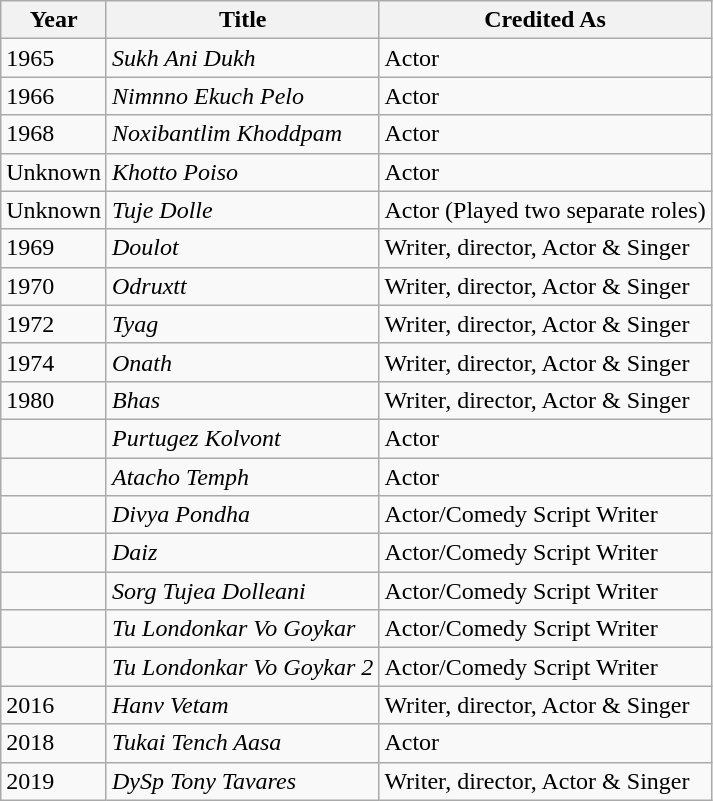<table class="wikitable">
<tr>
<th>Year</th>
<th>Title</th>
<th>Credited As</th>
</tr>
<tr>
<td>1965</td>
<td><em>Sukh Ani Dukh</em></td>
<td>Actor</td>
</tr>
<tr>
<td>1966</td>
<td><em>Nimnno Ekuch Pelo</em></td>
<td>Actor</td>
</tr>
<tr>
<td>1968</td>
<td><em>Noxibantlim Khoddpam</em></td>
<td>Actor</td>
</tr>
<tr>
<td>Unknown</td>
<td><em>Khotto Poiso</em></td>
<td>Actor</td>
</tr>
<tr>
<td>Unknown</td>
<td><em>Tuje Dolle</em></td>
<td>Actor (Played two separate roles)</td>
</tr>
<tr>
<td>1969</td>
<td><em>Doulot</em></td>
<td>Writer, director, Actor & Singer</td>
</tr>
<tr>
<td>1970</td>
<td><em>Odruxtt</em></td>
<td>Writer, director, Actor & Singer</td>
</tr>
<tr>
<td>1972</td>
<td><em>Tyag</em></td>
<td>Writer, director, Actor & Singer</td>
</tr>
<tr>
<td>1974</td>
<td><em>Onath</em></td>
<td>Writer, director, Actor & Singer</td>
</tr>
<tr>
<td>1980</td>
<td><em>Bhas</em></td>
<td>Writer, director, Actor & Singer</td>
</tr>
<tr>
<td></td>
<td><em>Purtugez Kolvont</em></td>
<td>Actor</td>
</tr>
<tr>
<td></td>
<td><em>Atacho Temph</em></td>
<td>Actor</td>
</tr>
<tr>
<td></td>
<td><em>Divya Pondha</em></td>
<td>Actor/Comedy Script Writer</td>
</tr>
<tr>
<td></td>
<td><em>Daiz</em></td>
<td>Actor/Comedy Script Writer</td>
</tr>
<tr>
<td></td>
<td><em>Sorg Tujea Dolleani</em></td>
<td>Actor/Comedy Script Writer</td>
</tr>
<tr>
<td></td>
<td><em>Tu Londonkar Vo Goykar</em></td>
<td>Actor/Comedy Script Writer</td>
</tr>
<tr>
<td></td>
<td><em>Tu Londonkar Vo Goykar 2</em></td>
<td>Actor/Comedy Script Writer</td>
</tr>
<tr>
<td>2016</td>
<td><em>Hanv Vetam</em></td>
<td>Writer, director, Actor & Singer</td>
</tr>
<tr>
<td>2018</td>
<td><em>Tukai Tench Aasa</em></td>
<td>Actor</td>
</tr>
<tr>
<td>2019</td>
<td><em>DySp Tony Tavares</em></td>
<td>Writer, director, Actor & Singer</td>
</tr>
</table>
